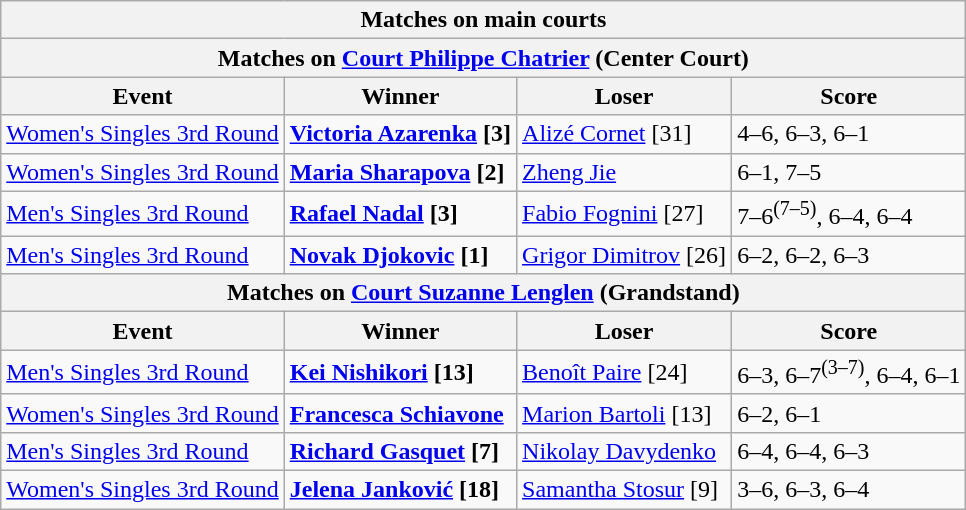<table class="wikitable">
<tr>
<th colspan=4 style=white-space:nowrap>Matches on main courts</th>
</tr>
<tr>
<th colspan=4>Matches on <a href='#'>Court Philippe Chatrier</a> (Center Court)</th>
</tr>
<tr>
<th>Event</th>
<th>Winner</th>
<th>Loser</th>
<th>Score</th>
</tr>
<tr>
<td><a href='#'>Women's Singles 3rd Round</a></td>
<td><strong> <a href='#'>Victoria Azarenka</a> [3]</strong></td>
<td> <a href='#'>Alizé Cornet</a> [31]</td>
<td>4–6, 6–3, 6–1</td>
</tr>
<tr>
<td><a href='#'>Women's Singles 3rd Round</a></td>
<td><strong> <a href='#'>Maria Sharapova</a> [2]</strong></td>
<td> <a href='#'>Zheng Jie</a></td>
<td>6–1, 7–5</td>
</tr>
<tr>
<td><a href='#'>Men's Singles 3rd Round</a></td>
<td><strong> <a href='#'>Rafael Nadal</a> [3]</strong></td>
<td> <a href='#'>Fabio Fognini</a> [27]</td>
<td>7–6<sup>(7–5)</sup>, 6–4, 6–4</td>
</tr>
<tr>
<td><a href='#'>Men's Singles 3rd Round</a></td>
<td><strong> <a href='#'>Novak Djokovic</a> [1]</strong></td>
<td> <a href='#'>Grigor Dimitrov</a> [26]</td>
<td>6–2, 6–2, 6–3</td>
</tr>
<tr>
<th colspan=4>Matches on <a href='#'>Court Suzanne Lenglen</a> (Grandstand)</th>
</tr>
<tr>
<th>Event</th>
<th>Winner</th>
<th>Loser</th>
<th>Score</th>
</tr>
<tr>
<td><a href='#'>Men's Singles 3rd Round</a></td>
<td><strong> <a href='#'>Kei Nishikori</a> [13]</strong></td>
<td> <a href='#'>Benoît Paire</a> [24]</td>
<td>6–3, 6–7<sup>(3–7)</sup>, 6–4, 6–1</td>
</tr>
<tr>
<td><a href='#'>Women's Singles 3rd Round</a></td>
<td><strong> <a href='#'>Francesca Schiavone</a></strong></td>
<td> <a href='#'>Marion Bartoli</a> [13]</td>
<td>6–2, 6–1</td>
</tr>
<tr>
<td><a href='#'>Men's Singles 3rd Round</a></td>
<td><strong> <a href='#'>Richard Gasquet</a> [7]</strong></td>
<td> <a href='#'>Nikolay Davydenko</a></td>
<td>6–4, 6–4, 6–3</td>
</tr>
<tr>
<td><a href='#'>Women's Singles 3rd Round</a></td>
<td><strong> <a href='#'>Jelena Janković</a> [18]</strong></td>
<td> <a href='#'>Samantha Stosur</a> [9]</td>
<td>3–6, 6–3, 6–4</td>
</tr>
</table>
